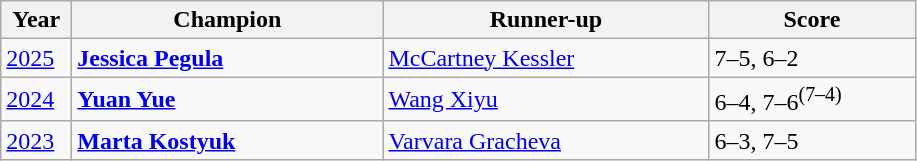<table class="wikitable">
<tr>
<th style="width:40px">Year</th>
<th style="width:200px">Champion</th>
<th style="width:210px">Runner-up</th>
<th style="width:130px" class="unsortable">Score</th>
</tr>
<tr>
<td><a href='#'>2025</a></td>
<td> <strong><a href='#'>Jessica Pegula</a></strong></td>
<td> <a href='#'>McCartney Kessler</a></td>
<td>7–5, 6–2</td>
</tr>
<tr>
<td><a href='#'>2024</a></td>
<td> <strong><a href='#'>Yuan Yue</a></strong></td>
<td> <a href='#'>Wang Xiyu</a></td>
<td>6–4, 7–6<sup>(7–4)</sup></td>
</tr>
<tr>
<td><a href='#'>2023</a></td>
<td> <strong><a href='#'>Marta Kostyuk</a></strong></td>
<td> <a href='#'>Varvara Gracheva</a></td>
<td>6–3, 7–5</td>
</tr>
</table>
